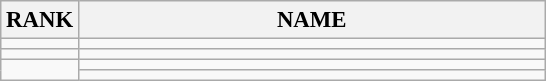<table class="wikitable" style="font-size:95%;">
<tr>
<th>RANK</th>
<th align="left" style="width: 20em">NAME</th>
</tr>
<tr>
<td align="center"></td>
<td></td>
</tr>
<tr>
<td align="center"></td>
<td></td>
</tr>
<tr>
<td rowspan=2 align="center"></td>
<td></td>
</tr>
<tr>
<td></td>
</tr>
</table>
